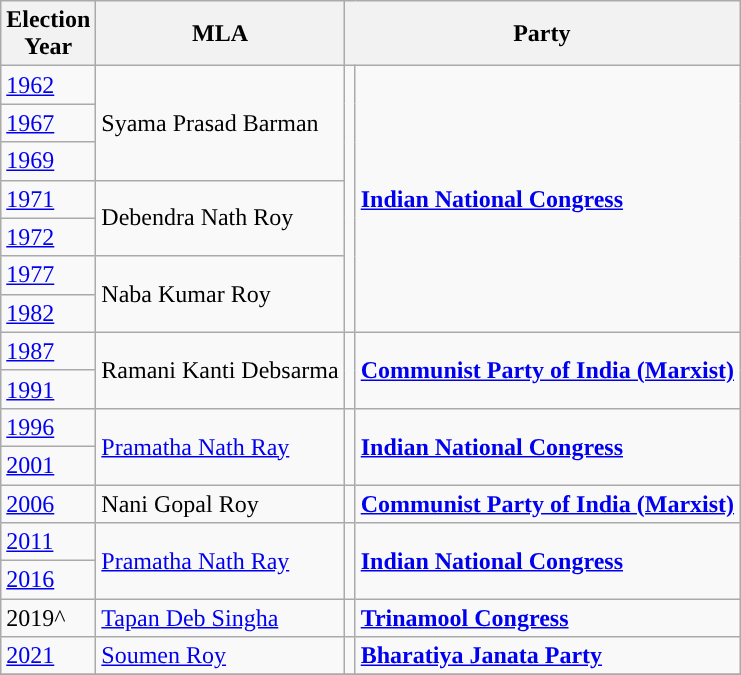<table class="wikitable sortable">
<tr>
<th>Election<br> Year</th>
<th>MLA</th>
<th colspan="2">Party</th>
</tr>
<tr>
<td><a href='#'>1962</a></td>
<td rowspan="3">Syama Prasad Barman</td>
<td rowspan="7" style="background-color: "></td>
<td rowspan="7"><strong><a href='#'>Indian National Congress</a></strong></td>
</tr>
<tr>
<td><a href='#'>1967</a></td>
</tr>
<tr>
<td><a href='#'>1969</a></td>
</tr>
<tr>
<td><a href='#'>1971</a></td>
<td rowspan="2">Debendra Nath Roy</td>
</tr>
<tr>
<td><a href='#'>1972</a></td>
</tr>
<tr>
<td><a href='#'>1977</a></td>
<td rowspan="2">Naba Kumar Roy</td>
</tr>
<tr>
<td><a href='#'>1982</a></td>
</tr>
<tr>
<td><a href='#'>1987</a></td>
<td rowspan="2">Ramani Kanti Debsarma</td>
<td rowspan="2" style="background-color: "></td>
<td rowspan="2"><strong><a href='#'>Communist Party of India (Marxist)</a></strong></td>
</tr>
<tr>
<td><a href='#'>1991</a></td>
</tr>
<tr>
<td><a href='#'>1996</a></td>
<td rowspan="2"><a href='#'>Pramatha Nath Ray </a></td>
<td rowspan="2" style="background-color: "></td>
<td rowspan="2"><strong><a href='#'>Indian National Congress</a></strong></td>
</tr>
<tr>
<td><a href='#'>2001</a></td>
</tr>
<tr>
<td><a href='#'>2006</a></td>
<td rowspan="1">Nani Gopal Roy</td>
<td rowspan="1" style="background-color: "></td>
<td rowspan="1"><strong><a href='#'>Communist Party of India (Marxist)</a></strong></td>
</tr>
<tr>
<td><a href='#'>2011</a></td>
<td rowspan="2"><a href='#'>Pramatha Nath Ray </a></td>
<td rowspan="2" style="background-color: "></td>
<td rowspan="2"><strong><a href='#'>Indian National Congress</a></strong></td>
</tr>
<tr>
<td><a href='#'>2016</a></td>
</tr>
<tr>
<td>2019^</td>
<td rowspan="1"><a href='#'>Tapan Deb Singha</a></td>
<td rowspan="1" style="background-color: "></td>
<td rowspan="1"><strong><a href='#'>Trinamool Congress</a></strong></td>
</tr>
<tr>
<td><a href='#'>2021</a></td>
<td rowspan="1"><a href='#'>Soumen Roy</a></td>
<td rowspan="1" style="background-color: "></td>
<td rowspan="1"><strong><a href='#'>Bharatiya Janata Party</a></strong></td>
</tr>
<tr>
</tr>
</table>
